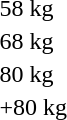<table>
<tr>
<td rowspan=2>58 kg<br></td>
<td rowspan=2></td>
<td rowspan=2></td>
<td></td>
</tr>
<tr>
<td></td>
</tr>
<tr>
<td rowspan=2>68 kg<br></td>
<td rowspan=2></td>
<td rowspan=2></td>
<td></td>
</tr>
<tr>
<td></td>
</tr>
<tr>
<td rowspan=2>80 kg<br></td>
<td rowspan=2></td>
<td rowspan=2></td>
<td></td>
</tr>
<tr>
<td></td>
</tr>
<tr>
<td rowspan=2>+80 kg<br></td>
<td rowspan=2></td>
<td rowspan=2></td>
<td></td>
</tr>
<tr>
<td></td>
</tr>
</table>
